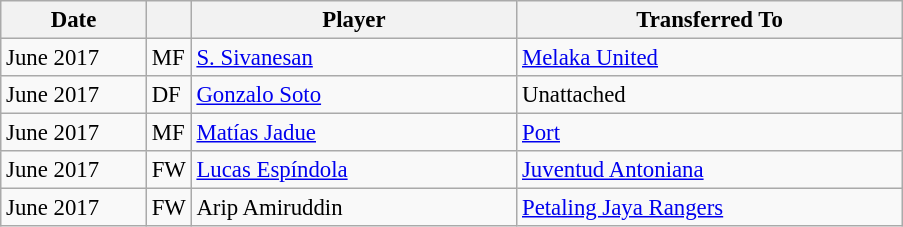<table class="wikitable plainrowheaders sortable" style="font-size:95%">
<tr>
<th scope=col style="width:90px;"><strong>Date</strong></th>
<th></th>
<th scope=col style="width:210px;"><strong>Player</strong></th>
<th scope=col style="width:250px;"><strong>Transferred To</strong></th>
</tr>
<tr>
<td>June 2017</td>
<td>MF</td>
<td> <a href='#'>S. Sivanesan</a></td>
<td> <a href='#'>Melaka United</a></td>
</tr>
<tr>
<td>June 2017</td>
<td>DF</td>
<td> <a href='#'>Gonzalo Soto</a></td>
<td>Unattached</td>
</tr>
<tr>
<td>June 2017</td>
<td>MF</td>
<td> <a href='#'>Matías Jadue</a></td>
<td> <a href='#'>Port</a></td>
</tr>
<tr>
<td>June 2017</td>
<td>FW</td>
<td> <a href='#'>Lucas Espíndola</a></td>
<td> <a href='#'>Juventud Antoniana</a></td>
</tr>
<tr>
<td>June 2017</td>
<td>FW</td>
<td> Arip Amiruddin</td>
<td> <a href='#'>Petaling Jaya Rangers</a></td>
</tr>
</table>
